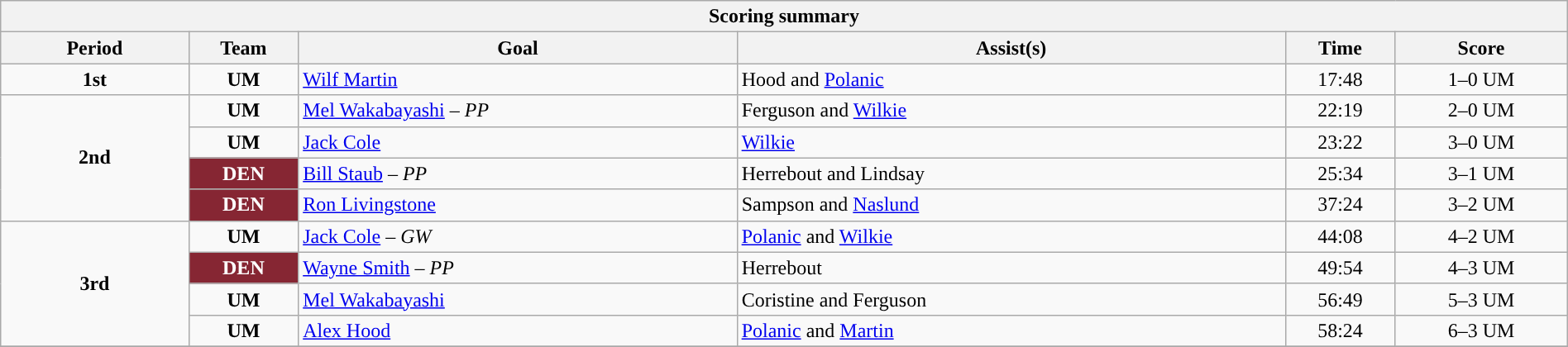<table style="width:100%;" class="wikitable">
<tr>
<th colspan=6>Scoring summary</th>
</tr>
<tr>
<th style="width:12%;">Period</th>
<th style="width:7%;">Team</th>
<th style="width:28%;">Goal</th>
<th style="width:35%;">Assist(s)</th>
<th style="width:7%;">Time</th>
<th style="width:11%;">Score</th>
</tr>
<tr>
<td style="text-align:center;" rowspan="1"><strong>1st</strong></td>
<td align=center><strong>UM</strong></td>
<td><a href='#'>Wilf Martin</a></td>
<td>Hood and <a href='#'>Polanic</a></td>
<td align=center>17:48</td>
<td align=center>1–0 UM</td>
</tr>
<tr>
<td style="text-align:center;" rowspan="4"><strong>2nd</strong></td>
<td align=center><strong>UM</strong></td>
<td><a href='#'>Mel Wakabayashi</a> – <em>PP</em></td>
<td>Ferguson and <a href='#'>Wilkie</a></td>
<td align=center>22:19</td>
<td align=center>2–0 UM</td>
</tr>
<tr>
<td align=center><strong>UM</strong></td>
<td><a href='#'>Jack Cole</a></td>
<td><a href='#'>Wilkie</a></td>
<td align=center>23:22</td>
<td align=center>3–0 UM</td>
</tr>
<tr>
<td align=center style="color:white; background:#862633; "><strong>DEN</strong></td>
<td><a href='#'>Bill Staub</a> – <em>PP</em></td>
<td>Herrebout and Lindsay</td>
<td align=center>25:34</td>
<td align=center>3–1 UM</td>
</tr>
<tr>
<td align=center style="color:white; background:#862633; "><strong>DEN</strong></td>
<td><a href='#'>Ron Livingstone</a></td>
<td>Sampson and <a href='#'>Naslund</a></td>
<td align=center>37:24</td>
<td align=center>3–2 UM</td>
</tr>
<tr>
<td style="text-align:center;" rowspan="4"><strong>3rd</strong></td>
<td align=center><strong>UM</strong></td>
<td><a href='#'>Jack Cole</a> – <em>GW</em></td>
<td><a href='#'>Polanic</a> and <a href='#'>Wilkie</a></td>
<td align=center>44:08</td>
<td align=center>4–2 UM</td>
</tr>
<tr>
<td align=center style="color:white; background:#862633; "><strong>DEN</strong></td>
<td><a href='#'>Wayne Smith</a> – <em>PP</em></td>
<td>Herrebout</td>
<td align=center>49:54</td>
<td align=center>4–3 UM</td>
</tr>
<tr>
<td align=center><strong>UM</strong></td>
<td><a href='#'>Mel Wakabayashi</a></td>
<td>Coristine and Ferguson</td>
<td align=center>56:49</td>
<td align=center>5–3 UM</td>
</tr>
<tr>
<td align=center><strong>UM</strong></td>
<td><a href='#'>Alex Hood</a></td>
<td><a href='#'>Polanic</a> and <a href='#'>Martin</a></td>
<td align=center>58:24</td>
<td align=center>6–3 UM</td>
</tr>
<tr>
</tr>
</table>
